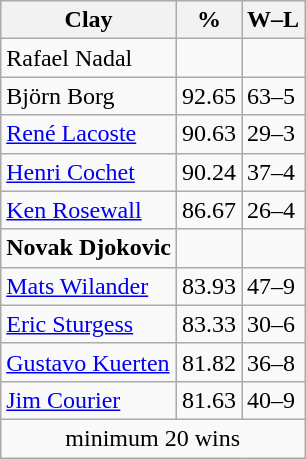<table class=wikitable style="display:inline-table;">
<tr>
<th>Clay</th>
<th>%</th>
<th>W–L</th>
</tr>
<tr>
<td> Rafael Nadal</td>
<td></td>
</tr>
<tr>
<td> Björn Borg</td>
<td>92.65</td>
<td>63–5</td>
</tr>
<tr>
<td> <a href='#'>René Lacoste</a></td>
<td>90.63</td>
<td>29–3</td>
</tr>
<tr>
<td> <a href='#'>Henri Cochet</a></td>
<td>90.24</td>
<td>37–4</td>
</tr>
<tr>
<td> <a href='#'>Ken Rosewall</a></td>
<td>86.67</td>
<td>26–4</td>
</tr>
<tr>
<td> <strong>Novak Djokovic</strong></td>
<td></td>
</tr>
<tr>
<td> <a href='#'>Mats Wilander</a></td>
<td>83.93</td>
<td>47–9</td>
</tr>
<tr>
<td> <a href='#'>Eric Sturgess</a></td>
<td>83.33</td>
<td>30–6</td>
</tr>
<tr>
<td> <a href='#'>Gustavo Kuerten</a></td>
<td>81.82</td>
<td>36–8</td>
</tr>
<tr>
<td> <a href='#'>Jim Courier</a></td>
<td>81.63</td>
<td>40–9<br></td>
</tr>
<tr>
<td colspan="3" style="text-align:center;">minimum 20 wins</td>
</tr>
</table>
